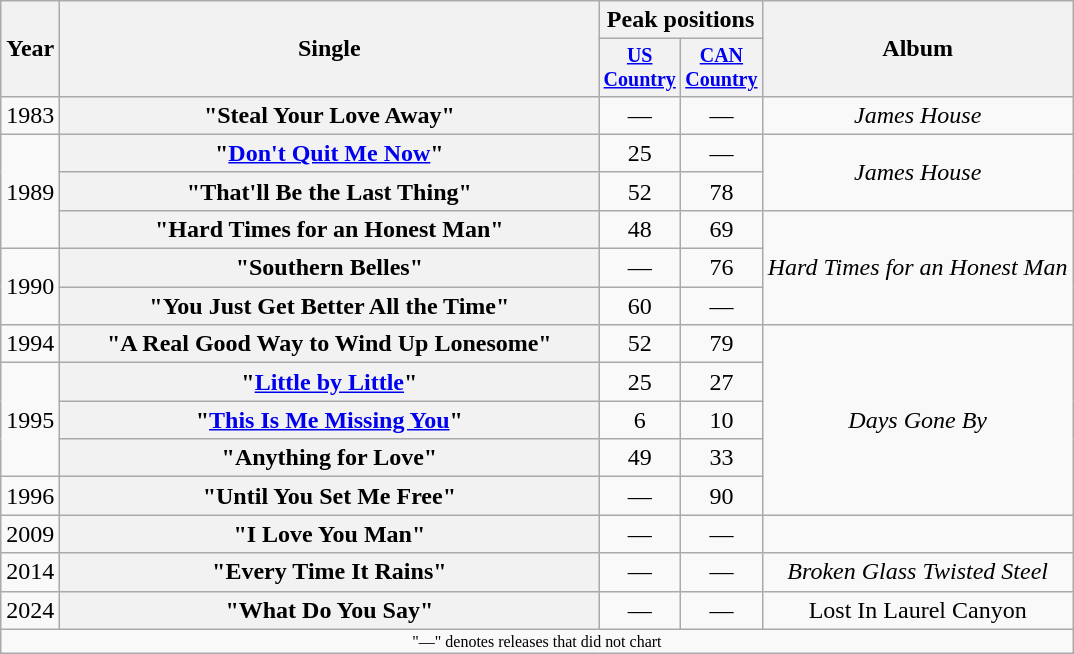<table class="wikitable plainrowheaders" style="text-align:center;">
<tr>
<th rowspan="2">Year</th>
<th rowspan="2" style="width:22em;">Single</th>
<th colspan="2">Peak positions</th>
<th rowspan="2">Album</th>
</tr>
<tr style="font-size:smaller;">
<th width="45"><a href='#'>US Country</a><br></th>
<th width="45"><a href='#'>CAN Country</a><br></th>
</tr>
<tr>
<td>1983</td>
<th scope="row">"Steal Your Love Away"</th>
<td>—</td>
<td>—</td>
<td><em>James House</em> </td>
</tr>
<tr>
<td rowspan="3">1989</td>
<th scope="row">"<a href='#'>Don't Quit Me Now</a>"</th>
<td>25</td>
<td>—</td>
<td rowspan="2"><em>James House</em> </td>
</tr>
<tr>
<th scope="row">"That'll Be the Last Thing"</th>
<td>52</td>
<td>78</td>
</tr>
<tr>
<th scope="row">"Hard Times for an Honest Man"</th>
<td>48</td>
<td>69</td>
<td rowspan="3"><em>Hard Times for an Honest Man</em></td>
</tr>
<tr>
<td rowspan="2">1990</td>
<th scope="row">"Southern Belles"</th>
<td>—</td>
<td>76</td>
</tr>
<tr>
<th scope="row">"You Just Get Better All the Time"</th>
<td>60</td>
<td>—</td>
</tr>
<tr>
<td>1994</td>
<th scope="row">"A Real Good Way to Wind Up Lonesome"</th>
<td>52</td>
<td>79</td>
<td rowspan="5"><em>Days Gone By</em></td>
</tr>
<tr>
<td rowspan="3">1995</td>
<th scope="row">"<a href='#'>Little by Little</a>"</th>
<td>25</td>
<td>27</td>
</tr>
<tr>
<th scope="row">"<a href='#'>This Is Me Missing You</a>"</th>
<td>6</td>
<td>10</td>
</tr>
<tr>
<th scope="row">"Anything for Love"</th>
<td>49</td>
<td>33</td>
</tr>
<tr>
<td>1996</td>
<th scope="row">"Until You Set Me Free"</th>
<td>—</td>
<td>90</td>
</tr>
<tr>
<td>2009</td>
<th scope="row">"I Love You Man"</th>
<td>—</td>
<td>—</td>
<td></td>
</tr>
<tr>
<td>2014</td>
<th scope="row">"Every Time It Rains"</th>
<td>—</td>
<td>—</td>
<td><em>Broken Glass Twisted Steel</em></td>
</tr>
<tr>
<td>2024</td>
<th>"What Do You Say"</th>
<td>—</td>
<td>—</td>
<td>Lost In Laurel Canyon</td>
</tr>
<tr>
<td colspan="5" style="font-size:8pt">"—" denotes releases that did not chart</td>
</tr>
</table>
